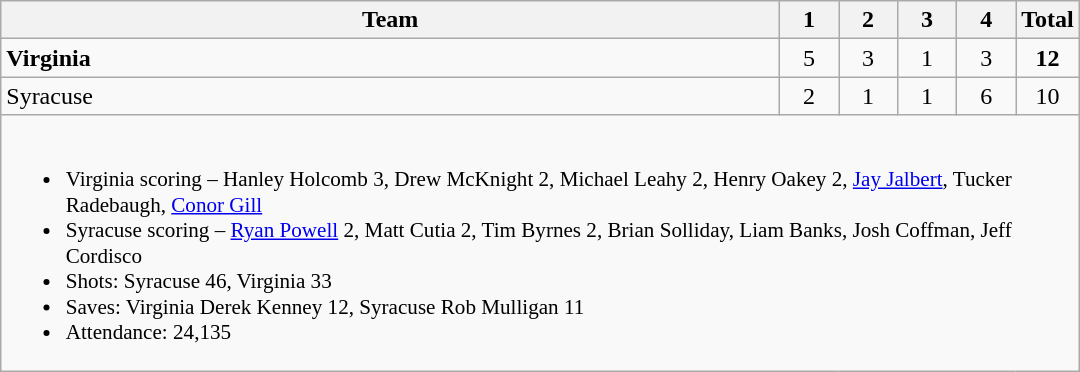<table class="wikitable" style="text-align:center; max-width:45em">
<tr>
<th>Team</th>
<th style="width:2em">1</th>
<th style="width:2em">2</th>
<th style="width:2em">3</th>
<th style="width:2em">4</th>
<th style="width:2em">Total</th>
</tr>
<tr>
<td style="text-align:left"><strong>Virginia</strong></td>
<td>5</td>
<td>3</td>
<td>1</td>
<td>3</td>
<td><strong>12</strong></td>
</tr>
<tr>
<td style="text-align:left">Syracuse</td>
<td>2</td>
<td>1</td>
<td>1</td>
<td>6</td>
<td>10</td>
</tr>
<tr>
<td colspan=6 style="text-align:left; font-size:88%;"><br><ul><li>Virginia scoring – Hanley Holcomb 3, Drew McKnight 2, Michael Leahy 2, Henry Oakey 2, <a href='#'>Jay Jalbert</a>, Tucker Radebaugh, <a href='#'>Conor Gill</a></li><li>Syracuse scoring – <a href='#'>Ryan Powell</a> 2, Matt Cutia 2, Tim Byrnes 2, Brian Solliday, Liam Banks, Josh Coffman, Jeff Cordisco</li><li>Shots: Syracuse 46, Virginia 33</li><li>Saves: Virginia Derek Kenney 12, Syracuse Rob Mulligan 11</li><li>Attendance: 24,135</li></ul></td>
</tr>
</table>
